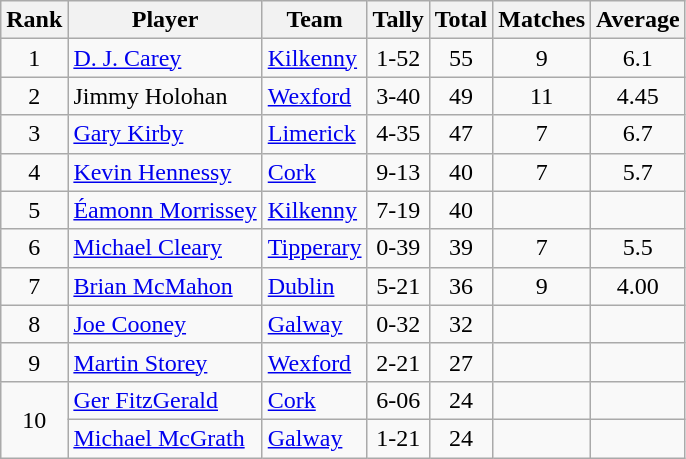<table class="wikitable">
<tr>
<th>Rank</th>
<th>Player</th>
<th>Team</th>
<th>Tally</th>
<th>Total</th>
<th>Matches</th>
<th>Average</th>
</tr>
<tr>
<td rowspan=1 align=center>1</td>
<td><a href='#'>D. J. Carey</a></td>
<td><a href='#'>Kilkenny</a></td>
<td align=center>1-52</td>
<td align=center>55</td>
<td align=center>9</td>
<td align=center>6.1</td>
</tr>
<tr>
<td rowspan=1 align=center>2</td>
<td>Jimmy Holohan</td>
<td><a href='#'>Wexford</a></td>
<td align=center>3-40</td>
<td align=center>49</td>
<td align=center>11</td>
<td align=center>4.45</td>
</tr>
<tr>
<td rowspan=1 align=center>3</td>
<td><a href='#'>Gary Kirby</a></td>
<td><a href='#'>Limerick</a></td>
<td align=center>4-35</td>
<td align=center>47</td>
<td align=center>7</td>
<td align=center>6.7</td>
</tr>
<tr>
<td rowspan=1 align=center>4</td>
<td><a href='#'>Kevin Hennessy</a></td>
<td><a href='#'>Cork</a></td>
<td align=center>9-13</td>
<td align=center>40</td>
<td align=center>7</td>
<td align=center>5.7</td>
</tr>
<tr>
<td rowspan=1 align=center>5</td>
<td><a href='#'>Éamonn Morrissey</a></td>
<td><a href='#'>Kilkenny</a></td>
<td align=center>7-19</td>
<td align=center>40</td>
<td align=center></td>
<td align=center></td>
</tr>
<tr>
<td rowspan=1 align=center>6</td>
<td><a href='#'>Michael Cleary</a></td>
<td><a href='#'>Tipperary</a></td>
<td align=center>0-39</td>
<td align=center>39</td>
<td align=center>7</td>
<td align=center>5.5</td>
</tr>
<tr>
<td rowspan=1 align=center>7</td>
<td><a href='#'>Brian McMahon</a></td>
<td><a href='#'>Dublin</a></td>
<td align=center>5-21</td>
<td align=center>36</td>
<td align=center>9</td>
<td align=center>4.00</td>
</tr>
<tr>
<td rowspan=1 align=center>8</td>
<td><a href='#'>Joe Cooney</a></td>
<td><a href='#'>Galway</a></td>
<td align=center>0-32</td>
<td align=center>32</td>
<td align=center></td>
<td align=center></td>
</tr>
<tr>
<td rowspan=1 align=center>9</td>
<td><a href='#'>Martin Storey</a></td>
<td><a href='#'>Wexford</a></td>
<td align=center>2-21</td>
<td align=center>27</td>
<td align=center></td>
<td align=center></td>
</tr>
<tr>
<td rowspan=2 align=center>10</td>
<td><a href='#'>Ger FitzGerald</a></td>
<td><a href='#'>Cork</a></td>
<td align=center>6-06</td>
<td align=center>24</td>
<td align=center></td>
<td align=center></td>
</tr>
<tr>
<td><a href='#'>Michael McGrath</a></td>
<td><a href='#'>Galway</a></td>
<td align=center>1-21</td>
<td align=center>24</td>
<td align=center></td>
<td align=center></td>
</tr>
</table>
